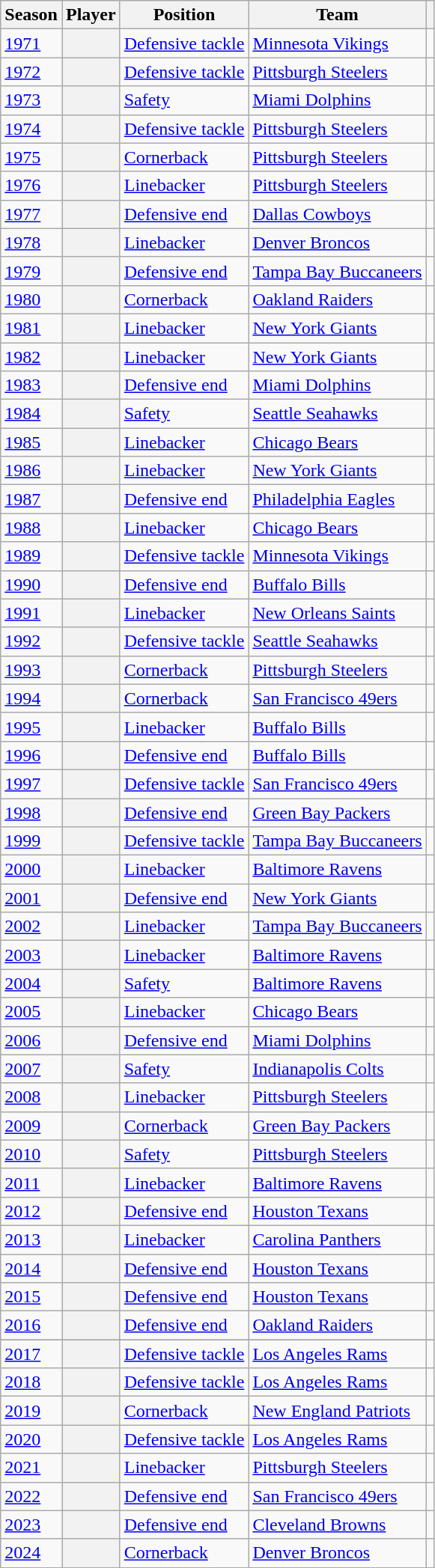<table class="wikitable sortable plainrowheaders">
<tr>
<th scope="col">Season</th>
<th scope="col">Player</th>
<th scope="col">Position</th>
<th scope="col">Team</th>
<th scope="col" class="unsortable"></th>
</tr>
<tr>
<td><a href='#'>1971</a></td>
<th scope="row"></th>
<td><a href='#'>Defensive tackle</a></td>
<td><a href='#'>Minnesota Vikings</a></td>
<td></td>
</tr>
<tr>
<td><a href='#'>1972</a></td>
<th scope="row"></th>
<td><a href='#'>Defensive tackle</a></td>
<td><a href='#'>Pittsburgh Steelers</a></td>
<td></td>
</tr>
<tr>
<td><a href='#'>1973</a></td>
<th scope="row"></th>
<td><a href='#'>Safety</a></td>
<td><a href='#'>Miami Dolphins</a></td>
<td></td>
</tr>
<tr>
<td><a href='#'>1974</a></td>
<th scope="row"> </th>
<td><a href='#'>Defensive tackle</a></td>
<td><a href='#'>Pittsburgh Steelers</a></td>
<td></td>
</tr>
<tr>
<td><a href='#'>1975</a></td>
<th scope="row"></th>
<td><a href='#'>Cornerback</a></td>
<td><a href='#'>Pittsburgh Steelers</a></td>
<td></td>
</tr>
<tr>
<td><a href='#'>1976</a></td>
<th scope="row"></th>
<td><a href='#'>Linebacker</a></td>
<td><a href='#'>Pittsburgh Steelers</a></td>
<td></td>
</tr>
<tr>
<td><a href='#'>1977</a></td>
<th scope="row"></th>
<td><a href='#'>Defensive end</a></td>
<td><a href='#'>Dallas Cowboys</a></td>
<td></td>
</tr>
<tr>
<td><a href='#'>1978</a></td>
<th scope="row"></th>
<td><a href='#'>Linebacker</a></td>
<td><a href='#'>Denver Broncos</a></td>
<td></td>
</tr>
<tr>
<td><a href='#'>1979</a></td>
<th scope="row"></th>
<td><a href='#'>Defensive end</a></td>
<td><a href='#'>Tampa Bay Buccaneers</a></td>
<td></td>
</tr>
<tr>
<td><a href='#'>1980</a></td>
<th scope="row"></th>
<td><a href='#'>Cornerback</a></td>
<td><a href='#'>Oakland Raiders</a></td>
<td></td>
</tr>
<tr>
<td><a href='#'>1981</a></td>
<th scope="row"></th>
<td><a href='#'>Linebacker</a></td>
<td><a href='#'>New York Giants</a></td>
<td></td>
</tr>
<tr>
<td><a href='#'>1982</a></td>
<th scope="row"> </th>
<td><a href='#'>Linebacker</a></td>
<td><a href='#'>New York Giants</a></td>
<td></td>
</tr>
<tr>
<td><a href='#'>1983</a></td>
<th scope="row"></th>
<td><a href='#'>Defensive end</a></td>
<td><a href='#'>Miami Dolphins</a></td>
<td></td>
</tr>
<tr>
<td><a href='#'>1984</a></td>
<th scope="row"></th>
<td><a href='#'>Safety</a></td>
<td><a href='#'>Seattle Seahawks</a></td>
<td></td>
</tr>
<tr>
<td><a href='#'>1985</a></td>
<th scope="row"></th>
<td><a href='#'>Linebacker</a></td>
<td><a href='#'>Chicago Bears</a></td>
<td></td>
</tr>
<tr>
<td><a href='#'>1986</a></td>
<th scope="row"> </th>
<td><a href='#'>Linebacker</a></td>
<td><a href='#'>New York Giants</a></td>
<td></td>
</tr>
<tr>
<td><a href='#'>1987</a></td>
<th scope="row"></th>
<td><a href='#'>Defensive end</a></td>
<td><a href='#'>Philadelphia Eagles</a></td>
<td></td>
</tr>
<tr>
<td><a href='#'>1988</a></td>
<th scope="row"> </th>
<td><a href='#'>Linebacker</a></td>
<td><a href='#'>Chicago Bears</a></td>
<td></td>
</tr>
<tr>
<td><a href='#'>1989</a></td>
<th scope="row"></th>
<td><a href='#'>Defensive tackle</a></td>
<td><a href='#'>Minnesota Vikings</a></td>
<td></td>
</tr>
<tr>
<td><a href='#'>1990</a></td>
<th scope="row"></th>
<td><a href='#'>Defensive end</a></td>
<td><a href='#'>Buffalo Bills</a></td>
<td></td>
</tr>
<tr>
<td><a href='#'>1991</a></td>
<th scope="row"></th>
<td><a href='#'>Linebacker</a></td>
<td><a href='#'>New Orleans Saints</a></td>
<td></td>
</tr>
<tr>
<td><a href='#'>1992</a></td>
<th scope="row"></th>
<td><a href='#'>Defensive tackle</a></td>
<td><a href='#'>Seattle Seahawks</a></td>
<td></td>
</tr>
<tr>
<td><a href='#'>1993</a></td>
<th scope="row"></th>
<td><a href='#'>Cornerback</a></td>
<td><a href='#'>Pittsburgh Steelers</a></td>
<td></td>
</tr>
<tr>
<td><a href='#'>1994</a></td>
<th scope="row"></th>
<td><a href='#'>Cornerback</a></td>
<td><a href='#'>San Francisco 49ers</a></td>
<td></td>
</tr>
<tr>
<td><a href='#'>1995</a></td>
<th scope="row"></th>
<td><a href='#'>Linebacker</a></td>
<td><a href='#'>Buffalo Bills</a></td>
<td></td>
</tr>
<tr>
<td><a href='#'>1996</a></td>
<th scope="row"> </th>
<td><a href='#'>Defensive end</a></td>
<td><a href='#'>Buffalo Bills</a></td>
<td></td>
</tr>
<tr>
<td><a href='#'>1997</a></td>
<th scope="row"></th>
<td><a href='#'>Defensive tackle</a></td>
<td><a href='#'>San Francisco 49ers</a></td>
<td></td>
</tr>
<tr>
<td><a href='#'>1998</a></td>
<th scope="row"> </th>
<td><a href='#'>Defensive end</a></td>
<td><a href='#'>Green Bay Packers</a></td>
<td></td>
</tr>
<tr>
<td><a href='#'>1999</a></td>
<th scope="row"></th>
<td><a href='#'>Defensive tackle</a></td>
<td><a href='#'>Tampa Bay Buccaneers</a></td>
<td></td>
</tr>
<tr>
<td><a href='#'>2000</a></td>
<th scope="row"></th>
<td><a href='#'>Linebacker</a></td>
<td><a href='#'>Baltimore Ravens</a></td>
<td></td>
</tr>
<tr>
<td><a href='#'>2001</a></td>
<th scope="row"></th>
<td><a href='#'>Defensive end</a></td>
<td><a href='#'>New York Giants</a></td>
<td></td>
</tr>
<tr>
<td><a href='#'>2002</a></td>
<th scope="row"></th>
<td><a href='#'>Linebacker</a></td>
<td><a href='#'>Tampa Bay Buccaneers</a></td>
<td></td>
</tr>
<tr>
<td><a href='#'>2003</a></td>
<th scope="row"> </th>
<td><a href='#'>Linebacker</a></td>
<td><a href='#'>Baltimore Ravens</a></td>
<td></td>
</tr>
<tr>
<td><a href='#'>2004</a></td>
<th scope="row"></th>
<td><a href='#'>Safety</a></td>
<td><a href='#'>Baltimore Ravens</a></td>
<td></td>
</tr>
<tr>
<td><a href='#'>2005</a></td>
<th scope="row"></th>
<td><a href='#'>Linebacker</a></td>
<td><a href='#'>Chicago Bears</a></td>
<td></td>
</tr>
<tr>
<td><a href='#'>2006</a></td>
<th scope="row"></th>
<td><a href='#'>Defensive end</a></td>
<td><a href='#'>Miami Dolphins</a></td>
<td></td>
</tr>
<tr>
<td><a href='#'>2007</a></td>
<th scope="row"></th>
<td><a href='#'>Safety</a></td>
<td><a href='#'>Indianapolis Colts</a></td>
<td></td>
</tr>
<tr>
<td><a href='#'>2008</a></td>
<th scope="row"></th>
<td><a href='#'>Linebacker</a></td>
<td><a href='#'>Pittsburgh Steelers</a></td>
<td></td>
</tr>
<tr>
<td><a href='#'>2009</a></td>
<th scope="row"></th>
<td><a href='#'>Cornerback</a></td>
<td><a href='#'>Green Bay Packers</a></td>
<td></td>
</tr>
<tr>
<td><a href='#'>2010</a></td>
<th scope="row"></th>
<td><a href='#'>Safety</a></td>
<td><a href='#'>Pittsburgh Steelers</a></td>
<td></td>
</tr>
<tr>
<td><a href='#'>2011</a></td>
<th scope="row"></th>
<td><a href='#'>Linebacker</a></td>
<td><a href='#'>Baltimore Ravens</a></td>
<td></td>
</tr>
<tr>
<td><a href='#'>2012</a></td>
<th scope="row"></th>
<td><a href='#'>Defensive end</a></td>
<td><a href='#'>Houston Texans</a></td>
<td></td>
</tr>
<tr>
<td><a href='#'>2013</a></td>
<th scope="row"></th>
<td><a href='#'>Linebacker</a></td>
<td><a href='#'>Carolina Panthers</a></td>
<td></td>
</tr>
<tr>
<td><a href='#'>2014</a></td>
<th scope="row"> </th>
<td><a href='#'>Defensive end</a></td>
<td><a href='#'>Houston Texans</a></td>
<td></td>
</tr>
<tr>
<td><a href='#'>2015</a></td>
<th scope="row"> </th>
<td><a href='#'>Defensive end</a></td>
<td><a href='#'>Houston Texans</a></td>
<td></td>
</tr>
<tr>
<td><a href='#'>2016</a></td>
<th scope="row"></th>
<td><a href='#'>Defensive end</a></td>
<td><a href='#'>Oakland Raiders</a></td>
<td></td>
</tr>
<tr>
</tr>
<tr>
<td><a href='#'>2017</a></td>
<th scope="row"></th>
<td><a href='#'>Defensive tackle</a></td>
<td><a href='#'>Los Angeles Rams</a></td>
<td></td>
</tr>
<tr>
<td><a href='#'>2018</a></td>
<th scope="row"> </th>
<td><a href='#'>Defensive tackle</a></td>
<td><a href='#'>Los Angeles Rams</a></td>
<td></td>
</tr>
<tr>
<td><a href='#'>2019</a></td>
<th scope="row"></th>
<td><a href='#'>Cornerback</a></td>
<td><a href='#'>New England Patriots</a></td>
<td></td>
</tr>
<tr>
<td><a href='#'>2020</a></td>
<th scope="row"> </th>
<td><a href='#'>Defensive tackle</a></td>
<td><a href='#'>Los Angeles Rams</a></td>
<td></td>
</tr>
<tr>
<td><a href='#'>2021</a></td>
<th scope="row"></th>
<td><a href='#'>Linebacker</a></td>
<td><a href='#'>Pittsburgh Steelers</a></td>
<td></td>
</tr>
<tr>
<td><a href='#'>2022</a></td>
<th scope="row"></th>
<td><a href='#'>Defensive end</a></td>
<td><a href='#'>San Francisco 49ers</a></td>
<td></td>
</tr>
<tr>
<td><a href='#'>2023</a></td>
<th scope="row"></th>
<td><a href='#'>Defensive end</a></td>
<td><a href='#'>Cleveland Browns</a></td>
<td></td>
</tr>
<tr>
<td><a href='#'>2024</a></td>
<th scope="row"></th>
<td><a href='#'>Cornerback</a></td>
<td><a href='#'>Denver Broncos</a></td>
<td></td>
</tr>
</table>
